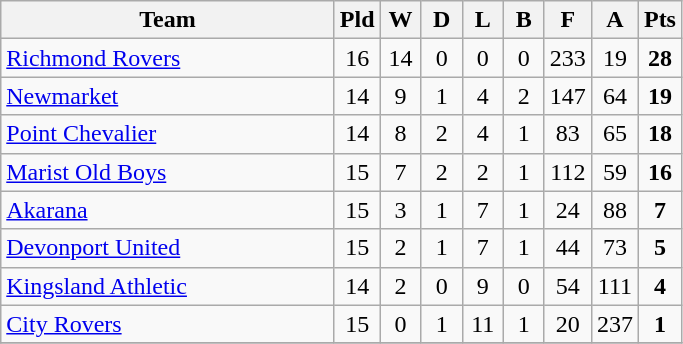<table class="wikitable" style="text-align:center;">
<tr>
<th width=215>Team</th>
<th width=20 abbr="Played">Pld</th>
<th width=20 abbr="Won">W</th>
<th width=20 abbr="Drawn">D</th>
<th width=20 abbr="Lost">L</th>
<th width=20 abbr="Bye">B</th>
<th width=20 abbr="For">F</th>
<th width=20 abbr="Against">A</th>
<th width=20 abbr="Points">Pts</th>
</tr>
<tr>
<td style="text-align:left;"><a href='#'>Richmond Rovers</a></td>
<td>16</td>
<td>14</td>
<td>0</td>
<td>0</td>
<td>0</td>
<td>233</td>
<td>19</td>
<td><strong>28</strong></td>
</tr>
<tr>
<td style="text-align:left;"><a href='#'>Newmarket</a></td>
<td>14</td>
<td>9</td>
<td>1</td>
<td>4</td>
<td>2</td>
<td>147</td>
<td>64</td>
<td><strong>19</strong></td>
</tr>
<tr>
<td style="text-align:left;"><a href='#'>Point Chevalier</a></td>
<td>14</td>
<td>8</td>
<td>2</td>
<td>4</td>
<td>1</td>
<td>83</td>
<td>65</td>
<td><strong>18</strong></td>
</tr>
<tr>
<td style="text-align:left;"><a href='#'>Marist Old Boys</a></td>
<td>15</td>
<td>7</td>
<td>2</td>
<td>2</td>
<td>1</td>
<td>112</td>
<td>59</td>
<td><strong>16</strong></td>
</tr>
<tr>
<td style="text-align:left;"><a href='#'>Akarana</a></td>
<td>15</td>
<td>3</td>
<td>1</td>
<td>7</td>
<td>1</td>
<td>24</td>
<td>88</td>
<td><strong>7</strong></td>
</tr>
<tr>
<td style="text-align:left;"><a href='#'>Devonport United</a></td>
<td>15</td>
<td>2</td>
<td>1</td>
<td>7</td>
<td>1</td>
<td>44</td>
<td>73</td>
<td><strong>5</strong></td>
</tr>
<tr>
<td style="text-align:left;"><a href='#'>Kingsland Athletic</a></td>
<td>14</td>
<td>2</td>
<td>0</td>
<td>9</td>
<td>0</td>
<td>54</td>
<td>111</td>
<td><strong>4</strong></td>
</tr>
<tr>
<td style="text-align:left;"><a href='#'>City Rovers</a></td>
<td>15</td>
<td>0</td>
<td>1</td>
<td>11</td>
<td>1</td>
<td>20</td>
<td>237</td>
<td><strong>1</strong></td>
</tr>
<tr>
</tr>
</table>
